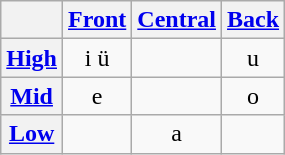<table class="wikitable" border="1">
<tr align="center" cellpadding="4">
<th></th>
<th><a href='#'>Front</a></th>
<th><a href='#'>Central</a></th>
<th><a href='#'>Back</a></th>
</tr>
<tr align="center">
<th><strong><a href='#'>High</a></strong></th>
<td> i  ü</td>
<td> </td>
<td> u</td>
</tr>
<tr align="center">
<th><strong><a href='#'>Mid</a></strong></th>
<td> e</td>
<td> </td>
<td> o</td>
</tr>
<tr align="center">
<th><strong><a href='#'>Low</a></strong></th>
<td> </td>
<td> a</td>
<td> </td>
</tr>
</table>
